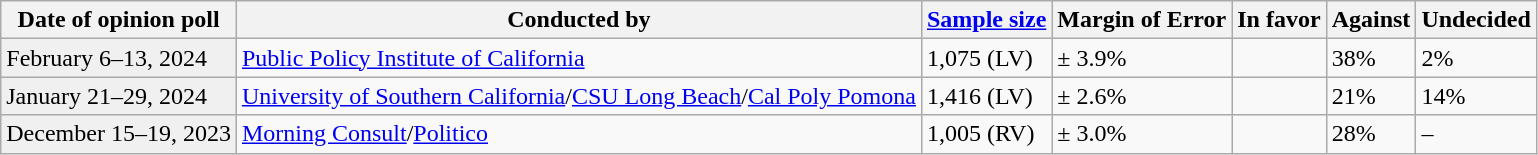<table class="wikitable">
<tr>
<th>Date of opinion poll</th>
<th>Conducted by</th>
<th><a href='#'>Sample size</a></th>
<th>Margin of Error</th>
<th>In favor</th>
<th>Against</th>
<th>Undecided</th>
</tr>
<tr>
<td style="background:#f0f0f0;">February 6–13, 2024</td>
<td><a href='#'>Public Policy Institute of California</a></td>
<td>1,075 (LV)</td>
<td>± 3.9%</td>
<td></td>
<td>38%</td>
<td>2%</td>
</tr>
<tr>
<td style="background:#f0f0f0;">January 21–29, 2024</td>
<td><a href='#'>University of Southern California</a>/<a href='#'>CSU Long Beach</a>/<a href='#'>Cal Poly Pomona</a></td>
<td>1,416 (LV)</td>
<td>± 2.6%</td>
<td></td>
<td>21%</td>
<td>14%</td>
</tr>
<tr>
<td style="background:#f0f0f0;">December 15–19, 2023</td>
<td><a href='#'>Morning Consult</a>/<a href='#'>Politico</a></td>
<td>1,005 (RV)</td>
<td>± 3.0%</td>
<td></td>
<td>28%</td>
<td>–</td>
</tr>
</table>
